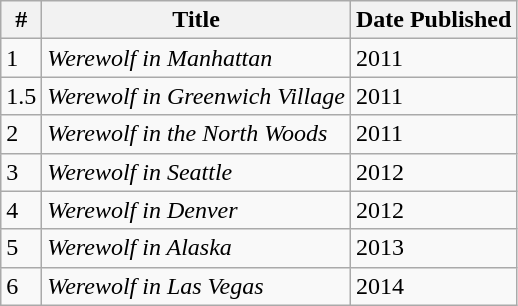<table class="wikitable">
<tr>
<th>#</th>
<th>Title</th>
<th>Date Published</th>
</tr>
<tr>
<td>1</td>
<td><em>Werewolf in Manhattan</em></td>
<td>2011</td>
</tr>
<tr>
<td>1.5</td>
<td><em>Werewolf in Greenwich Village</em></td>
<td>2011</td>
</tr>
<tr>
<td>2</td>
<td><em>Werewolf in the North Woods</em></td>
<td>2011</td>
</tr>
<tr>
<td>3</td>
<td><em>Werewolf in Seattle</em></td>
<td>2012</td>
</tr>
<tr>
<td>4</td>
<td><em>Werewolf in Denver</em></td>
<td>2012</td>
</tr>
<tr>
<td>5</td>
<td><em>Werewolf in Alaska</em></td>
<td>2013</td>
</tr>
<tr>
<td>6</td>
<td><em>Werewolf in Las Vegas</em></td>
<td>2014</td>
</tr>
</table>
